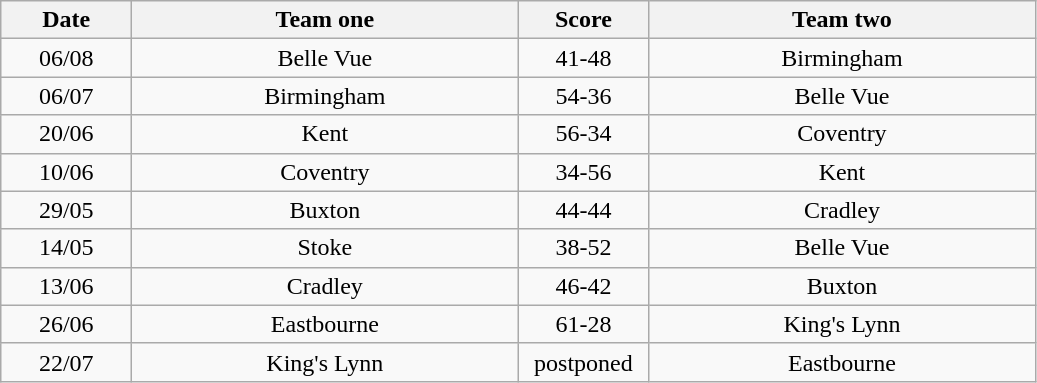<table class="wikitable" style="text-align: center">
<tr>
<th width=80>Date</th>
<th width=250>Team one</th>
<th width=80>Score</th>
<th width=250>Team two</th>
</tr>
<tr>
<td>06/08</td>
<td>Belle Vue</td>
<td>41-48</td>
<td>Birmingham</td>
</tr>
<tr>
<td>06/07</td>
<td>Birmingham</td>
<td>54-36</td>
<td>Belle Vue</td>
</tr>
<tr>
<td>20/06</td>
<td>Kent</td>
<td>56-34</td>
<td>Coventry</td>
</tr>
<tr>
<td>10/06</td>
<td>Coventry</td>
<td>34-56</td>
<td>Kent</td>
</tr>
<tr>
<td>29/05</td>
<td>Buxton</td>
<td>44-44</td>
<td>Cradley</td>
</tr>
<tr>
<td>14/05</td>
<td>Stoke</td>
<td>38-52</td>
<td>Belle Vue</td>
</tr>
<tr>
<td>13/06</td>
<td>Cradley</td>
<td>46-42</td>
<td>Buxton</td>
</tr>
<tr>
<td>26/06</td>
<td>Eastbourne</td>
<td>61-28</td>
<td>King's Lynn</td>
</tr>
<tr>
<td>22/07</td>
<td>King's Lynn</td>
<td>postponed</td>
<td>Eastbourne</td>
</tr>
</table>
